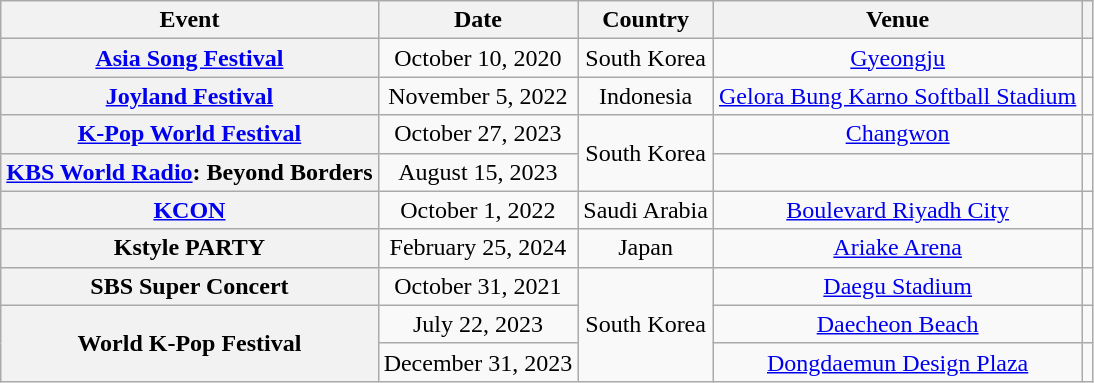<table class="wikitable plainrowheaders sortable" style="text-align:center">
<tr>
<th scope="col">Event</th>
<th scope="col">Date</th>
<th scope="col">Country</th>
<th scope="col">Venue</th>
<th scope="col" class="unsortable"></th>
</tr>
<tr>
<th scope="row"><a href='#'>Asia Song Festival</a></th>
<td>October 10, 2020</td>
<td>South Korea</td>
<td><a href='#'>Gyeongju</a></td>
<td></td>
</tr>
<tr>
<th scope="row"><a href='#'>Joyland Festival</a></th>
<td>November 5, 2022</td>
<td>Indonesia</td>
<td><a href='#'>Gelora Bung Karno Softball Stadium</a></td>
<td></td>
</tr>
<tr>
<th scope="row"><a href='#'>K-Pop World Festival</a></th>
<td>October 27, 2023</td>
<td rowspan="2">South Korea</td>
<td><a href='#'>Changwon</a></td>
<td></td>
</tr>
<tr>
<th scope="row"><a href='#'>KBS World Radio</a>: Beyond Borders</th>
<td>August 15, 2023</td>
<td></td>
<td></td>
</tr>
<tr>
<th scope="row"><a href='#'>KCON</a></th>
<td>October 1, 2022</td>
<td>Saudi Arabia</td>
<td><a href='#'>Boulevard Riyadh City</a></td>
<td></td>
</tr>
<tr>
<th scope="row">Kstyle PARTY</th>
<td>February 25, 2024</td>
<td>Japan</td>
<td><a href='#'>Ariake Arena</a></td>
<td></td>
</tr>
<tr>
<th scope="row">SBS Super Concert</th>
<td>October 31, 2021</td>
<td rowspan="3">South Korea</td>
<td><a href='#'>Daegu Stadium</a></td>
<td></td>
</tr>
<tr>
<th scope="row" rowspan="2">World K-Pop Festival</th>
<td>July 22, 2023</td>
<td><a href='#'>Daecheon Beach</a></td>
<td></td>
</tr>
<tr>
<td>December 31, 2023</td>
<td><a href='#'>Dongdaemun Design Plaza</a></td>
<td></td>
</tr>
</table>
